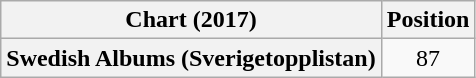<table class="wikitable plainrowheaders" style="text-align:center">
<tr>
<th scope="col">Chart (2017)</th>
<th scope="col">Position</th>
</tr>
<tr>
<th scope="row">Swedish Albums (Sverigetopplistan)</th>
<td>87</td>
</tr>
</table>
